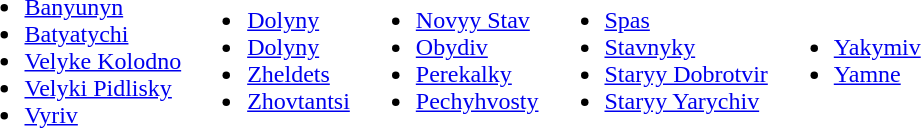<table>
<tr>
<td><br><ul><li><a href='#'>Banyunyn</a> </li><li><a href='#'>Batyatychi</a> </li><li><a href='#'>Velyke Kolodno </a> </li><li><a href='#'>Velyki Pidlisky </a> </li><li><a href='#'>Vyriv</a> </li></ul></td>
<td><br><ul><li><a href='#'>Dolyny</a> </li><li><a href='#'>Dolyny</a> </li><li><a href='#'>Zheldets</a> </li><li><a href='#'>Zhovtantsi</a> </li></ul></td>
<td><br><ul><li><a href='#'>Novyy Stav</a> </li><li><a href='#'>Obydiv</a> </li><li><a href='#'>Perekalky</a> </li><li><a href='#'>Pechyhvosty</a> </li></ul></td>
<td><br><ul><li><a href='#'>Spas</a> </li><li><a href='#'>Stavnyky</a> </li><li><a href='#'>Staryy Dobrotvir</a> </li><li><a href='#'>Staryy Yarychiv</a> </li></ul></td>
<td><br><ul><li><a href='#'>Yakymiv</a> </li><li><a href='#'>Yamne</a> </li></ul></td>
</tr>
</table>
